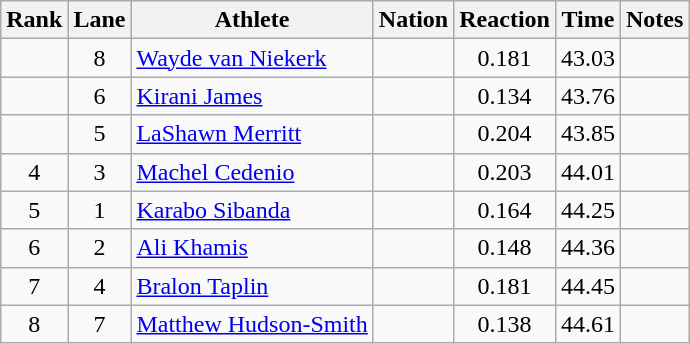<table class="wikitable sortable" style="text-align:center">
<tr>
<th>Rank</th>
<th>Lane</th>
<th>Athlete</th>
<th>Nation</th>
<th>Reaction</th>
<th>Time</th>
<th>Notes</th>
</tr>
<tr>
<td></td>
<td>8</td>
<td align=left><a href='#'>Wayde van Niekerk</a></td>
<td align=left></td>
<td>0.181</td>
<td>43.03</td>
<td></td>
</tr>
<tr>
<td></td>
<td>6</td>
<td align=left><a href='#'>Kirani James</a></td>
<td align=left></td>
<td>0.134</td>
<td>43.76</td>
<td></td>
</tr>
<tr>
<td></td>
<td>5</td>
<td align=left><a href='#'>LaShawn Merritt</a></td>
<td align=left></td>
<td>0.204</td>
<td>43.85</td>
<td></td>
</tr>
<tr>
<td>4</td>
<td>3</td>
<td align=left><a href='#'>Machel Cedenio</a></td>
<td align=left></td>
<td>0.203</td>
<td>44.01</td>
<td></td>
</tr>
<tr>
<td>5</td>
<td>1</td>
<td align=left><a href='#'>Karabo Sibanda</a></td>
<td align=left></td>
<td>0.164</td>
<td>44.25</td>
<td></td>
</tr>
<tr>
<td>6</td>
<td>2</td>
<td align=left><a href='#'>Ali Khamis</a></td>
<td align=left></td>
<td>0.148</td>
<td>44.36</td>
<td></td>
</tr>
<tr>
<td>7</td>
<td>4</td>
<td align=left><a href='#'>Bralon Taplin</a></td>
<td align=left></td>
<td>0.181</td>
<td>44.45</td>
<td></td>
</tr>
<tr>
<td>8</td>
<td>7</td>
<td align=left><a href='#'>Matthew Hudson-Smith</a></td>
<td align=left></td>
<td>0.138</td>
<td>44.61</td>
<td></td>
</tr>
</table>
